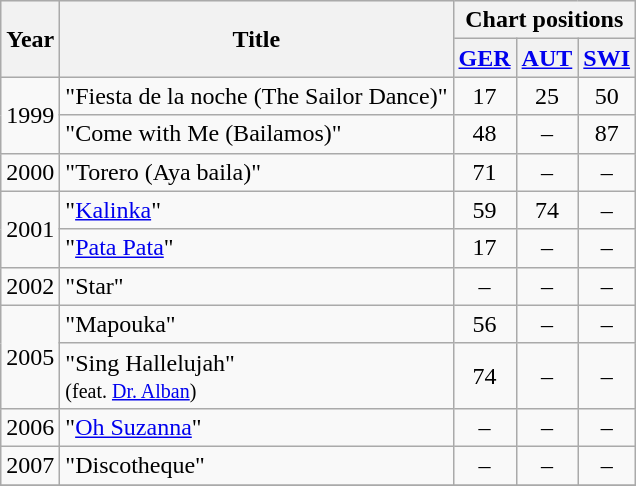<table class="wikitable">
<tr style="background-color:#efefef;">
<th rowspan="2">Year</th>
<th rowspan="2">Title</th>
<th colspan="3">Chart positions</th>
</tr>
<tr style="background-color:#efefef;">
<th><a href='#'>GER</a><br></th>
<th><a href='#'>AUT</a><br></th>
<th><a href='#'>SWI</a><br></th>
</tr>
<tr>
<td rowspan=2>1999</td>
<td>"Fiesta de la noche (The Sailor Dance)"</td>
<td align="center">17</td>
<td align="center">25</td>
<td align="center">50</td>
</tr>
<tr>
<td>"Come with Me (Bailamos)"</td>
<td align="center">48</td>
<td align="center">–</td>
<td align="center">87</td>
</tr>
<tr>
<td>2000</td>
<td>"Torero (Aya baila)"</td>
<td align="center">71</td>
<td align="center">–</td>
<td align="center">–</td>
</tr>
<tr>
<td rowspan=2>2001</td>
<td>"<a href='#'>Kalinka</a>"</td>
<td align="center">59</td>
<td align="center">74</td>
<td align="center">–</td>
</tr>
<tr>
<td>"<a href='#'>Pata Pata</a>"</td>
<td align="center">17</td>
<td align="center">–</td>
<td align="center">–</td>
</tr>
<tr>
<td>2002</td>
<td>"Star"</td>
<td align="center">–</td>
<td align="center">–</td>
<td align="center">–</td>
</tr>
<tr>
<td rowspan=2>2005</td>
<td>"Mapouka"</td>
<td align="center">56</td>
<td align="center">–</td>
<td align="center">–</td>
</tr>
<tr>
<td>"Sing Hallelujah"<br><small>(feat. <a href='#'>Dr. Alban</a>)</small></td>
<td align="center">74</td>
<td align="center">–</td>
<td align="center">–</td>
</tr>
<tr>
<td>2006</td>
<td>"<a href='#'>Oh Suzanna</a>"</td>
<td align="center">–</td>
<td align="center">–</td>
<td align="center">–</td>
</tr>
<tr>
<td>2007</td>
<td>"Discotheque"</td>
<td align="center">–</td>
<td align="center">–</td>
<td align="center">–</td>
</tr>
<tr>
</tr>
</table>
